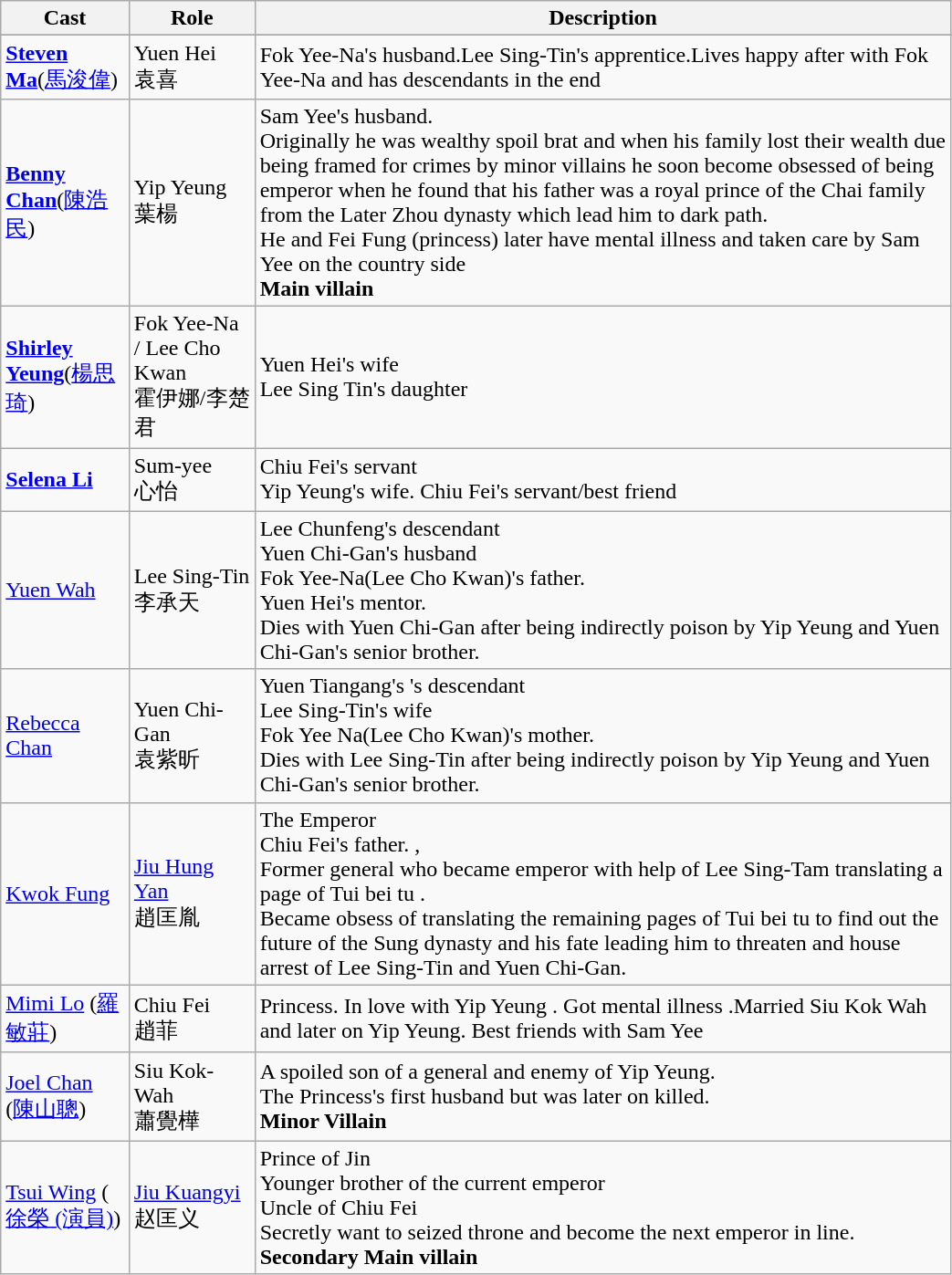<table class="wikitable" width="55%">
<tr>
<th>Cast</th>
<th>Role</th>
<th>Description</th>
</tr>
<tr>
</tr>
<tr>
<td><strong><a href='#'>Steven Ma</a></strong>(<a href='#'>馬浚偉</a>)</td>
<td>Yuen Hei <br> 袁喜</td>
<td>Fok Yee-Na's husband.Lee Sing-Tin's apprentice.Lives happy after with Fok Yee-Na and has descendants in the end</td>
</tr>
<tr>
<td><strong><a href='#'>Benny Chan</a></strong>(<a href='#'>陳浩民</a>)</td>
<td>Yip Yeung <br> 葉楊</td>
<td>Sam Yee's husband. <br> Originally he was wealthy spoil brat and when his family lost their wealth due being framed for crimes by minor villains he soon become obsessed of being emperor when he found that his father was a royal prince of the Chai family from the Later Zhou  dynasty  which lead him to dark path. <br> He and Fei Fung (princess) later have mental illness and taken care by Sam Yee on the country side  <br> <strong>Main villain</strong></td>
</tr>
<tr>
<td><strong><a href='#'>Shirley Yeung</a></strong>(<a href='#'>楊思琦</a>)</td>
<td>Fok Yee-Na / Lee Cho Kwan<br> 霍伊娜/李楚君</td>
<td>Yuen Hei's wife <br> Lee Sing Tin's daughter</td>
</tr>
<tr>
<td><strong><a href='#'>Selena Li</a></strong></td>
<td>Sum-yee<br> 心怡</td>
<td>Chiu Fei's servant <br> Yip Yeung's wife. Chiu Fei's servant/best friend</td>
</tr>
<tr>
<td><a href='#'>Yuen Wah</a></td>
<td>Lee Sing-Tin <br> 李承天</td>
<td>Lee Chunfeng's descendant <br>   Yuen Chi-Gan's husband <br> Fok Yee-Na(Lee Cho Kwan)'s father. <br> Yuen Hei's mentor. <br> Dies with Yuen Chi-Gan after being indirectly poison by  Yip Yeung and Yuen Chi-Gan's senior brother.</td>
</tr>
<tr>
<td><a href='#'>Rebecca Chan</a></td>
<td>Yuen Chi-Gan <br> 袁紫昕</td>
<td>Yuen Tiangang's 's descendant <br> Lee Sing-Tin's wife <br> Fok Yee Na(Lee Cho Kwan)'s mother. <br> Dies with Lee Sing-Tin after being indirectly poison by  Yip Yeung and Yuen Chi-Gan's senior brother.</td>
</tr>
<tr>
<td><a href='#'>Kwok Fung</a></td>
<td><a href='#'>Jiu Hung Yan</a> <br> 趙匡胤</td>
<td>The Emperor <br> Chiu Fei's father. ,<br> Former general who became emperor with help of Lee Sing-Tam translating a page of Tui bei tu . <br> Became obsess of translating the remaining pages of Tui bei tu to find out the future of the Sung dynasty and his fate leading him to threaten and house arrest of Lee Sing-Tin and Yuen Chi-Gan.</td>
</tr>
<tr>
<td><a href='#'>Mimi Lo</a> (<a href='#'>羅敏莊</a>)</td>
<td>Chiu Fei <br> 趙菲</td>
<td>Princess. In love with Yip Yeung . Got mental illness .Married Siu Kok Wah and later on Yip Yeung. Best friends with Sam Yee</td>
</tr>
<tr>
<td><a href='#'>Joel Chan</a> (<a href='#'>陳山聰</a>)</td>
<td>Siu Kok-Wah <br> 蕭覺樺</td>
<td>A spoiled son of a general and enemy of Yip Yeung. <br> The Princess's first husband but was later on killed. <br> <strong>Minor Villain</strong></td>
</tr>
<tr>
<td><a href='#'>Tsui Wing</a> ( <a href='#'>徐榮 (演員)</a>)</td>
<td><a href='#'>Jiu Kuangyi</a>  <br> 赵匡义</td>
<td>Prince of Jin <br> Younger brother of the current emperor <br> Uncle of Chiu Fei <br> Secretly want to seized throne and become the next emperor in line. <br> <strong>Secondary Main villain</strong></td>
</tr>
</table>
